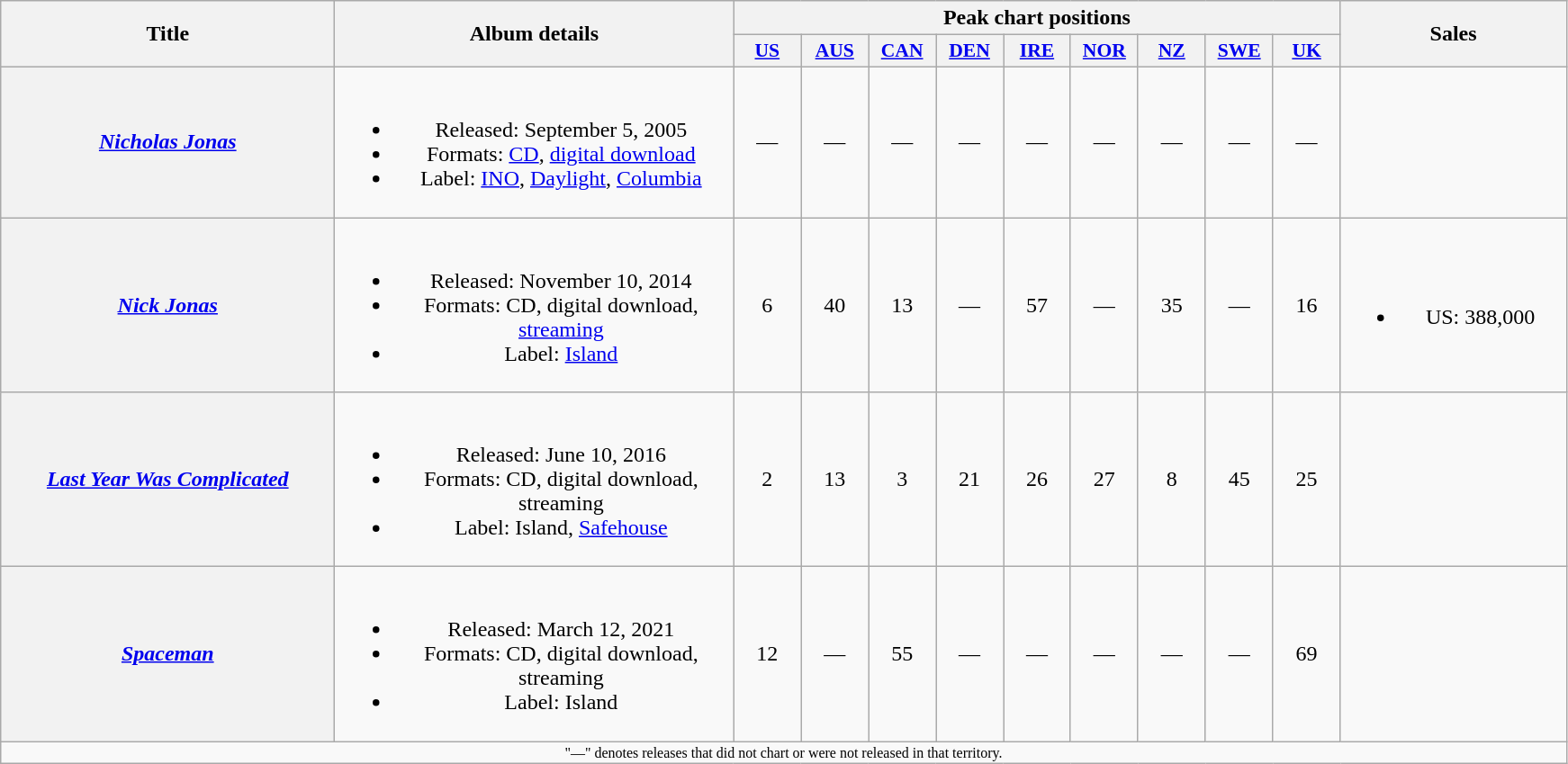<table class="wikitable plainrowheaders" style="text-align:center;">
<tr>
<th scope="col" rowspan="2" style="width:15em;">Title</th>
<th scope="col" rowspan="2" style="width:18em;">Album details</th>
<th scope="col" colspan="9">Peak chart positions</th>
<th scope="col" rowspan="2" style="width:10em;">Sales</th>
</tr>
<tr>
<th scope="col" style="width:3em;font-size:90%;"><a href='#'>US</a><br></th>
<th scope="col" style="width:3em;font-size:90%;"><a href='#'>AUS</a><br></th>
<th scope="col" style="width:3em;font-size:90%;"><a href='#'>CAN</a><br></th>
<th scope="col" style="width:3em;font-size:90%;"><a href='#'>DEN</a><br></th>
<th scope="col" style="width:3em;font-size:90%;"><a href='#'>IRE</a><br></th>
<th scope="col" style="width:3em;font-size:90%;"><a href='#'>NOR</a><br></th>
<th scope="col" style="width:3em;font-size:90%;"><a href='#'>NZ</a><br></th>
<th scope="col" style="width:3em;font-size:90%;"><a href='#'>SWE</a><br></th>
<th scope="col" style="width:3em;font-size:90%;"><a href='#'>UK</a><br></th>
</tr>
<tr>
<th scope="row"><em><a href='#'>Nicholas Jonas</a></em></th>
<td><br><ul><li>Released: September 5, 2005</li><li>Formats: <a href='#'>CD</a>, <a href='#'>digital download</a></li><li>Label: <a href='#'>INO</a>, <a href='#'>Daylight</a>, <a href='#'>Columbia</a></li></ul></td>
<td>—</td>
<td>—</td>
<td>—</td>
<td>—</td>
<td>—</td>
<td>—</td>
<td>—</td>
<td>—</td>
<td>—</td>
<td></td>
</tr>
<tr>
<th scope="row"><em><a href='#'>Nick Jonas</a></em></th>
<td><br><ul><li>Released: November 10, 2014</li><li>Formats: CD, digital download, <a href='#'>streaming</a></li><li>Label: <a href='#'>Island</a></li></ul></td>
<td>6</td>
<td>40</td>
<td>13</td>
<td>—</td>
<td>57</td>
<td>—</td>
<td>35</td>
<td>—</td>
<td>16</td>
<td><br><ul><li>US: 388,000</li></ul></td>
</tr>
<tr>
<th scope="row"><em><a href='#'>Last Year Was Complicated</a></em></th>
<td><br><ul><li>Released: June 10, 2016</li><li>Formats: CD, digital download, streaming</li><li>Label: Island, <a href='#'>Safehouse</a></li></ul></td>
<td>2</td>
<td>13</td>
<td>3</td>
<td>21</td>
<td>26</td>
<td>27</td>
<td>8</td>
<td>45</td>
<td>25</td>
<td></td>
</tr>
<tr>
<th scope="row"><em><a href='#'>Spaceman</a></em></th>
<td><br><ul><li>Released: March 12, 2021</li><li>Formats: CD, digital download, streaming</li><li>Label: Island</li></ul></td>
<td>12</td>
<td>—</td>
<td>55</td>
<td>—</td>
<td>—</td>
<td>—</td>
<td>—</td>
<td>—</td>
<td>69</td>
<td></td>
</tr>
<tr>
<td colspan="17" style="font-size:8pt">"—" denotes releases that did not chart or were not released in that territory.</td>
</tr>
</table>
